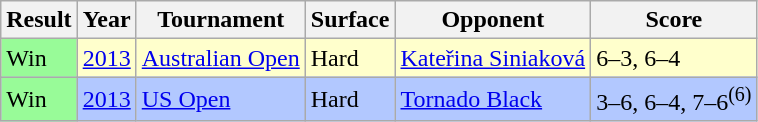<table class="sortable wikitable">
<tr>
<th>Result</th>
<th>Year</th>
<th>Tournament</th>
<th>Surface</th>
<th>Opponent</th>
<th>Score</th>
</tr>
<tr style="background:#ffc;">
<td style="background:#98fb98;">Win</td>
<td><a href='#'>2013</a></td>
<td><a href='#'>Australian Open</a></td>
<td>Hard</td>
<td> <a href='#'>Kateřina Siniaková</a></td>
<td>6–3, 6–4</td>
</tr>
<tr style="background:#b2c8ff;">
<td style="background:#98fb98;">Win</td>
<td><a href='#'>2013</a></td>
<td><a href='#'>US Open</a></td>
<td>Hard</td>
<td> <a href='#'>Tornado Black</a></td>
<td>3–6, 6–4, 7–6<sup>(6)</sup></td>
</tr>
</table>
